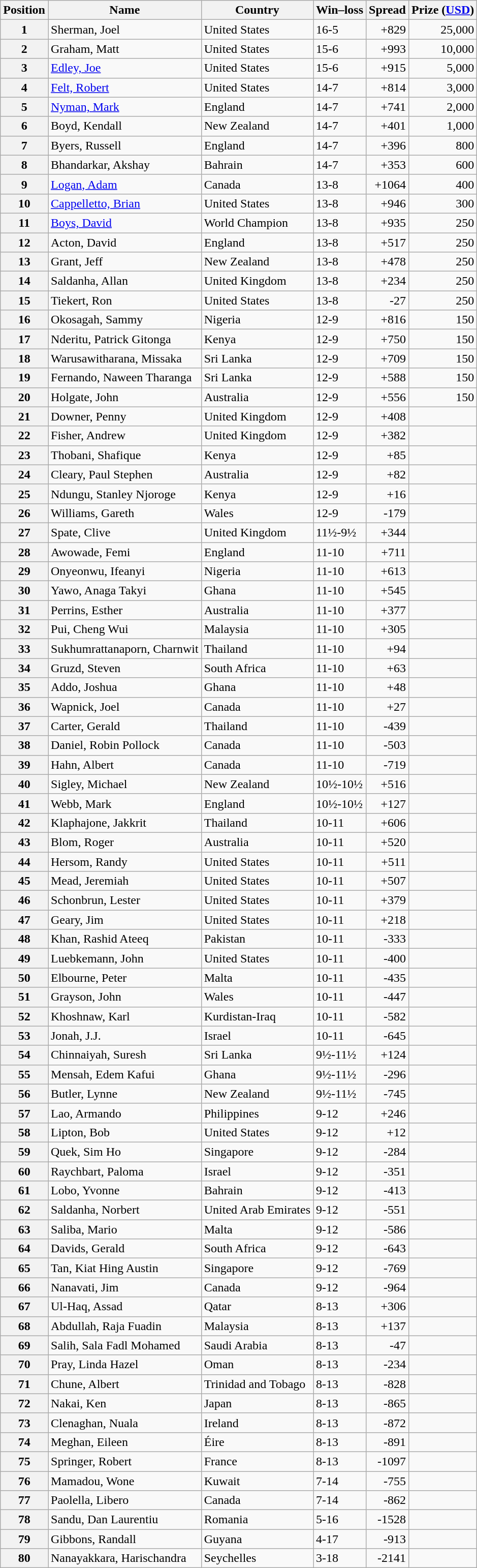<table class="wikitable">
<tr>
<th>Position</th>
<th>Name</th>
<th>Country</th>
<th>Win–loss</th>
<th>Spread</th>
<th>Prize (<a href='#'>USD</a>)</th>
</tr>
<tr>
<th>1</th>
<td>Sherman, Joel</td>
<td>United States</td>
<td>16-5</td>
<td align="right">+829</td>
<td align="right">25,000</td>
</tr>
<tr>
<th>2</th>
<td>Graham, Matt</td>
<td>United States</td>
<td>15-6</td>
<td align="right">+993</td>
<td align="right">10,000</td>
</tr>
<tr>
<th>3</th>
<td><a href='#'>Edley, Joe</a></td>
<td>United States</td>
<td>15-6</td>
<td align="right">+915</td>
<td align="right">5,000</td>
</tr>
<tr>
<th>4</th>
<td><a href='#'>Felt, Robert</a></td>
<td>United States</td>
<td>14-7</td>
<td align="right">+814</td>
<td align="right">3,000</td>
</tr>
<tr>
<th>5</th>
<td><a href='#'>Nyman, Mark</a></td>
<td>England</td>
<td>14-7</td>
<td align="right">+741</td>
<td align="right">2,000</td>
</tr>
<tr>
<th>6</th>
<td>Boyd, Kendall</td>
<td>New Zealand</td>
<td>14-7</td>
<td align="right">+401</td>
<td align="right">1,000</td>
</tr>
<tr>
<th>7</th>
<td>Byers, Russell</td>
<td>England</td>
<td>14-7</td>
<td align="right">+396</td>
<td align="right">800</td>
</tr>
<tr>
<th>8</th>
<td>Bhandarkar, Akshay</td>
<td>Bahrain</td>
<td>14-7</td>
<td align="right">+353</td>
<td align="right">600</td>
</tr>
<tr>
<th>9</th>
<td><a href='#'>Logan, Adam</a></td>
<td>Canada</td>
<td>13-8</td>
<td align="right">+1064</td>
<td align="right">400</td>
</tr>
<tr>
<th>10</th>
<td><a href='#'>Cappelletto, Brian</a></td>
<td>United States</td>
<td>13-8</td>
<td align="right">+946</td>
<td align="right">300</td>
</tr>
<tr>
<th>11</th>
<td><a href='#'>Boys, David</a></td>
<td>World Champion</td>
<td>13-8</td>
<td align="right">+935</td>
<td align="right">250</td>
</tr>
<tr>
<th>12</th>
<td>Acton, David</td>
<td>England</td>
<td>13-8</td>
<td align="right">+517</td>
<td align="right">250</td>
</tr>
<tr>
<th>13</th>
<td>Grant, Jeff</td>
<td>New Zealand</td>
<td>13-8</td>
<td align="right">+478</td>
<td align="right">250</td>
</tr>
<tr>
<th>14</th>
<td>Saldanha, Allan</td>
<td>United Kingdom</td>
<td>13-8</td>
<td align="right">+234</td>
<td align="right">250</td>
</tr>
<tr>
<th>15</th>
<td>Tiekert, Ron</td>
<td>United States</td>
<td>13-8</td>
<td align="right">-27</td>
<td align="right">250</td>
</tr>
<tr>
<th>16</th>
<td>Okosagah, Sammy</td>
<td>Nigeria</td>
<td>12-9</td>
<td align="right">+816</td>
<td align="right">150</td>
</tr>
<tr>
<th>17</th>
<td>Nderitu, Patrick Gitonga</td>
<td>Kenya</td>
<td>12-9</td>
<td align="right">+750</td>
<td align="right">150</td>
</tr>
<tr>
<th>18</th>
<td>Warusawitharana, Missaka</td>
<td>Sri Lanka</td>
<td>12-9</td>
<td align="right">+709</td>
<td align="right">150</td>
</tr>
<tr>
<th>19</th>
<td>Fernando, Naween Tharanga</td>
<td>Sri Lanka</td>
<td>12-9</td>
<td align="right">+588</td>
<td align="right">150</td>
</tr>
<tr>
<th>20</th>
<td>Holgate, John</td>
<td>Australia</td>
<td>12-9</td>
<td align="right">+556</td>
<td align="right">150</td>
</tr>
<tr>
<th>21</th>
<td>Downer, Penny</td>
<td>United Kingdom</td>
<td>12-9</td>
<td align="right">+408</td>
<td></td>
</tr>
<tr>
<th>22</th>
<td>Fisher, Andrew</td>
<td>United Kingdom</td>
<td>12-9</td>
<td align="right">+382</td>
<td></td>
</tr>
<tr>
<th>23</th>
<td>Thobani, Shafique</td>
<td>Kenya</td>
<td>12-9</td>
<td align="right">+85</td>
<td></td>
</tr>
<tr>
<th>24</th>
<td>Cleary, Paul Stephen</td>
<td>Australia</td>
<td>12-9</td>
<td align="right">+82</td>
<td></td>
</tr>
<tr>
<th>25</th>
<td>Ndungu, Stanley Njoroge</td>
<td>Kenya</td>
<td>12-9</td>
<td align="right">+16</td>
<td></td>
</tr>
<tr>
<th>26</th>
<td>Williams, Gareth</td>
<td>Wales</td>
<td>12-9</td>
<td align="right">-179</td>
<td></td>
</tr>
<tr>
<th>27</th>
<td>Spate, Clive</td>
<td>United Kingdom</td>
<td>11½-9½</td>
<td align="right">+344</td>
<td></td>
</tr>
<tr>
<th>28</th>
<td>Awowade, Femi</td>
<td>England</td>
<td>11-10</td>
<td align="right">+711</td>
<td></td>
</tr>
<tr>
<th>29</th>
<td>Onyeonwu, Ifeanyi</td>
<td>Nigeria</td>
<td>11-10</td>
<td align="right">+613</td>
<td></td>
</tr>
<tr>
<th>30</th>
<td>Yawo, Anaga Takyi</td>
<td>Ghana</td>
<td>11-10</td>
<td align="right">+545</td>
<td></td>
</tr>
<tr>
<th>31</th>
<td>Perrins, Esther</td>
<td>Australia</td>
<td>11-10</td>
<td align="right">+377</td>
<td></td>
</tr>
<tr>
<th>32</th>
<td>Pui, Cheng Wui</td>
<td>Malaysia</td>
<td>11-10</td>
<td align="right">+305</td>
<td></td>
</tr>
<tr>
<th>33</th>
<td>Sukhumrattanaporn, Charnwit</td>
<td>Thailand</td>
<td>11-10</td>
<td align="right">+94</td>
<td></td>
</tr>
<tr>
<th>34</th>
<td>Gruzd, Steven</td>
<td>South Africa</td>
<td>11-10</td>
<td align="right">+63</td>
<td></td>
</tr>
<tr>
<th>35</th>
<td>Addo, Joshua</td>
<td>Ghana</td>
<td>11-10</td>
<td align="right">+48</td>
<td></td>
</tr>
<tr>
<th>36</th>
<td>Wapnick, Joel</td>
<td>Canada</td>
<td>11-10</td>
<td align="right">+27</td>
<td></td>
</tr>
<tr>
<th>37</th>
<td>Carter, Gerald</td>
<td>Thailand</td>
<td>11-10</td>
<td align="right">-439</td>
<td></td>
</tr>
<tr>
<th>38</th>
<td>Daniel, Robin Pollock</td>
<td>Canada</td>
<td>11-10</td>
<td align="right">-503</td>
<td></td>
</tr>
<tr>
<th>39</th>
<td>Hahn, Albert</td>
<td>Canada</td>
<td>11-10</td>
<td align="right">-719</td>
<td></td>
</tr>
<tr>
<th>40</th>
<td>Sigley, Michael</td>
<td>New Zealand</td>
<td>10½-10½</td>
<td align="right">+516</td>
<td></td>
</tr>
<tr>
<th>41</th>
<td>Webb, Mark</td>
<td>England</td>
<td>10½-10½</td>
<td align="right">+127</td>
<td></td>
</tr>
<tr>
<th>42</th>
<td>Klaphajone, Jakkrit</td>
<td>Thailand</td>
<td>10-11</td>
<td align="right">+606</td>
<td></td>
</tr>
<tr>
<th>43</th>
<td>Blom, Roger</td>
<td>Australia</td>
<td>10-11</td>
<td align="right">+520</td>
<td></td>
</tr>
<tr>
<th>44</th>
<td>Hersom, Randy</td>
<td>United States</td>
<td>10-11</td>
<td align="right">+511</td>
<td></td>
</tr>
<tr>
<th>45</th>
<td>Mead, Jeremiah</td>
<td>United States</td>
<td>10-11</td>
<td align="right">+507</td>
<td></td>
</tr>
<tr>
<th>46</th>
<td>Schonbrun, Lester</td>
<td>United States</td>
<td>10-11</td>
<td align="right">+379</td>
<td></td>
</tr>
<tr>
<th>47</th>
<td>Geary, Jim</td>
<td>United States</td>
<td>10-11</td>
<td align="right">+218</td>
<td></td>
</tr>
<tr>
<th>48</th>
<td>Khan, Rashid Ateeq</td>
<td>Pakistan</td>
<td>10-11</td>
<td align="right">-333</td>
<td></td>
</tr>
<tr>
<th>49</th>
<td>Luebkemann, John</td>
<td>United States</td>
<td>10-11</td>
<td align="right">-400</td>
<td></td>
</tr>
<tr>
<th>50</th>
<td>Elbourne, Peter</td>
<td>Malta</td>
<td>10-11</td>
<td align="right">-435</td>
<td></td>
</tr>
<tr>
<th>51</th>
<td>Grayson, John</td>
<td>Wales</td>
<td>10-11</td>
<td align="right">-447</td>
<td></td>
</tr>
<tr>
<th>52</th>
<td>Khoshnaw, Karl</td>
<td>Kurdistan-Iraq</td>
<td>10-11</td>
<td align="right">-582</td>
<td></td>
</tr>
<tr>
<th>53</th>
<td>Jonah, J.J.</td>
<td>Israel</td>
<td>10-11</td>
<td align="right">-645</td>
<td></td>
</tr>
<tr>
<th>54</th>
<td>Chinnaiyah, Suresh</td>
<td>Sri Lanka</td>
<td>9½-11½</td>
<td align="right">+124</td>
<td></td>
</tr>
<tr>
<th>55</th>
<td>Mensah, Edem Kafui</td>
<td>Ghana</td>
<td>9½-11½</td>
<td align="right">-296</td>
<td></td>
</tr>
<tr>
<th>56</th>
<td>Butler, Lynne</td>
<td>New Zealand</td>
<td>9½-11½</td>
<td align="right">-745</td>
<td></td>
</tr>
<tr>
<th>57</th>
<td>Lao, Armando</td>
<td>Philippines</td>
<td>9-12</td>
<td align="right">+246</td>
<td></td>
</tr>
<tr>
<th>58</th>
<td>Lipton, Bob</td>
<td>United States</td>
<td>9-12</td>
<td align="right">+12</td>
<td></td>
</tr>
<tr>
<th>59</th>
<td>Quek, Sim Ho</td>
<td>Singapore</td>
<td>9-12</td>
<td align="right">-284</td>
<td></td>
</tr>
<tr>
<th>60</th>
<td>Raychbart, Paloma</td>
<td>Israel</td>
<td>9-12</td>
<td align="right">-351</td>
<td></td>
</tr>
<tr>
<th>61</th>
<td>Lobo, Yvonne</td>
<td>Bahrain</td>
<td>9-12</td>
<td align="right">-413</td>
<td></td>
</tr>
<tr>
<th>62</th>
<td>Saldanha, Norbert</td>
<td>United Arab Emirates</td>
<td>9-12</td>
<td align="right">-551</td>
<td></td>
</tr>
<tr>
<th>63</th>
<td>Saliba, Mario</td>
<td>Malta</td>
<td>9-12</td>
<td align="right">-586</td>
<td></td>
</tr>
<tr>
<th>64</th>
<td>Davids, Gerald</td>
<td>South Africa</td>
<td>9-12</td>
<td align="right">-643</td>
<td></td>
</tr>
<tr>
<th>65</th>
<td>Tan, Kiat Hing Austin</td>
<td>Singapore</td>
<td>9-12</td>
<td align="right">-769</td>
<td></td>
</tr>
<tr>
<th>66</th>
<td>Nanavati, Jim</td>
<td>Canada</td>
<td>9-12</td>
<td align="right">-964</td>
<td></td>
</tr>
<tr>
<th>67</th>
<td>Ul-Haq, Assad</td>
<td>Qatar</td>
<td>8-13</td>
<td align="right">+306</td>
<td></td>
</tr>
<tr>
<th>68</th>
<td>Abdullah, Raja Fuadin</td>
<td>Malaysia</td>
<td>8-13</td>
<td align="right">+137</td>
<td></td>
</tr>
<tr>
<th>69</th>
<td>Salih, Sala Fadl Mohamed</td>
<td>Saudi Arabia</td>
<td>8-13</td>
<td align="right">-47</td>
<td></td>
</tr>
<tr>
<th>70</th>
<td>Pray, Linda Hazel</td>
<td>Oman</td>
<td>8-13</td>
<td align="right">-234</td>
<td></td>
</tr>
<tr>
<th>71</th>
<td>Chune, Albert</td>
<td>Trinidad and Tobago</td>
<td>8-13</td>
<td align="right">-828</td>
<td></td>
</tr>
<tr>
<th>72</th>
<td>Nakai, Ken</td>
<td>Japan</td>
<td>8-13</td>
<td align="right">-865</td>
<td></td>
</tr>
<tr>
<th>73</th>
<td>Clenaghan, Nuala</td>
<td>Ireland</td>
<td>8-13</td>
<td align="right">-872</td>
<td></td>
</tr>
<tr>
<th>74</th>
<td>Meghan, Eileen</td>
<td>Éire</td>
<td>8-13</td>
<td align="right">-891</td>
<td></td>
</tr>
<tr>
<th>75</th>
<td>Springer, Robert</td>
<td>France</td>
<td>8-13</td>
<td align="right">-1097</td>
<td></td>
</tr>
<tr>
<th>76</th>
<td>Mamadou, Wone</td>
<td>Kuwait</td>
<td>7-14</td>
<td align="right">-755</td>
<td></td>
</tr>
<tr>
<th>77</th>
<td>Paolella, Libero</td>
<td>Canada</td>
<td>7-14</td>
<td align="right">-862</td>
<td></td>
</tr>
<tr>
<th>78</th>
<td>Sandu, Dan Laurentiu</td>
<td>Romania</td>
<td>5-16</td>
<td align="right">-1528</td>
<td></td>
</tr>
<tr>
<th>79</th>
<td>Gibbons, Randall</td>
<td>Guyana</td>
<td>4-17</td>
<td align="right">-913</td>
<td></td>
</tr>
<tr>
<th>80</th>
<td>Nanayakkara, Harischandra</td>
<td>Seychelles</td>
<td>3-18</td>
<td align="right">-2141</td>
<td></td>
</tr>
</table>
